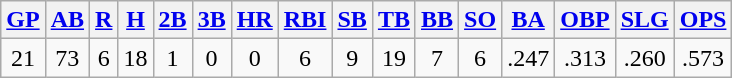<table class="wikitable">
<tr>
<th><a href='#'>GP</a></th>
<th><a href='#'>AB</a></th>
<th><a href='#'>R</a></th>
<th><a href='#'>H</a></th>
<th><a href='#'>2B</a></th>
<th><a href='#'>3B</a></th>
<th><a href='#'>HR</a></th>
<th><a href='#'>RBI</a></th>
<th><a href='#'>SB</a></th>
<th><a href='#'>TB</a></th>
<th><a href='#'>BB</a></th>
<th><a href='#'>SO</a></th>
<th><a href='#'>BA</a></th>
<th><a href='#'>OBP</a></th>
<th><a href='#'>SLG</a></th>
<th><a href='#'>OPS</a></th>
</tr>
<tr align=center>
<td>21</td>
<td>73</td>
<td>6</td>
<td>18</td>
<td>1</td>
<td>0</td>
<td>0</td>
<td>6</td>
<td>9</td>
<td>19</td>
<td>7</td>
<td>6</td>
<td>.247</td>
<td>.313</td>
<td>.260</td>
<td>.573</td>
</tr>
</table>
